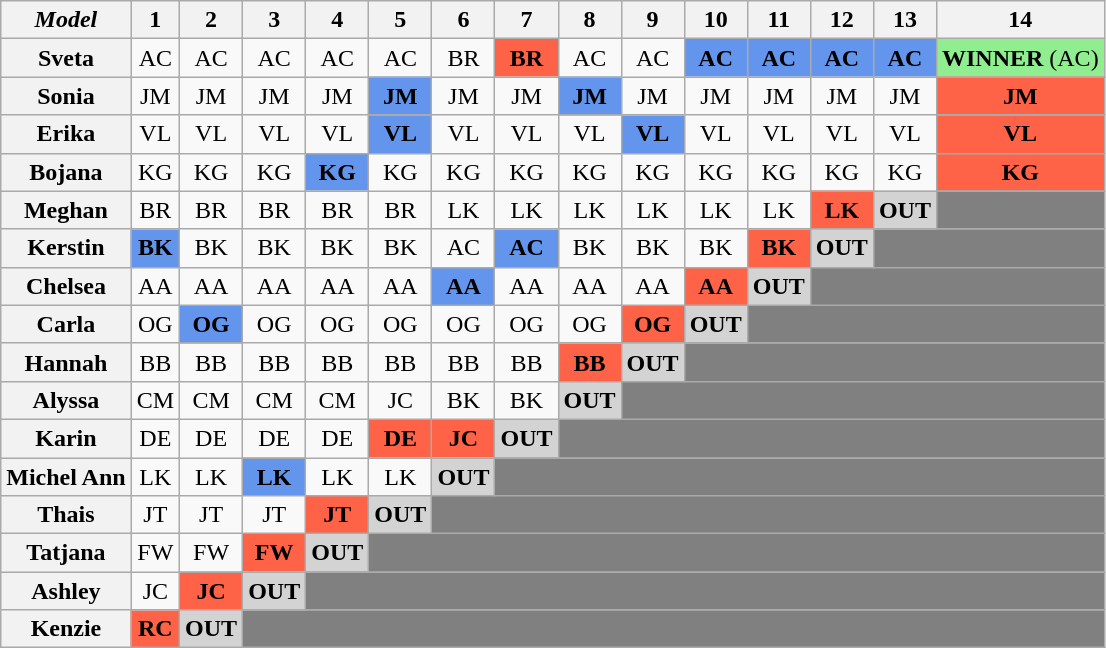<table class="wikitable" style="text-align:center">
<tr>
<th><strong><em>Model</em></strong></th>
<th>1</th>
<th>2</th>
<th>3</th>
<th>4</th>
<th>5</th>
<th>6</th>
<th>7</th>
<th>8</th>
<th>9</th>
<th>10</th>
<th>11</th>
<th>12</th>
<th>13</th>
<th>14</th>
</tr>
<tr>
<th>Sveta</th>
<td>AC</td>
<td>AC</td>
<td>AC</td>
<td>AC</td>
<td>AC</td>
<td>BR</td>
<td bgcolor="tomato"><strong>BR</strong></td>
<td>AC</td>
<td>AC</td>
<td bgcolor="cornflowerblue"><strong>AC</strong></td>
<td bgcolor="cornflowerblue"><strong>AC</strong></td>
<td bgcolor="cornflowerblue"><strong>AC</strong></td>
<td bgcolor="cornflowerblue"><strong>AC</strong></td>
<td style="background:lightgreen;"><strong>WINNER</strong> (AC)</td>
</tr>
<tr>
<th>Sonia</th>
<td>JM</td>
<td>JM</td>
<td>JM</td>
<td>JM</td>
<td bgcolor="cornflowerblue"><strong>JM</strong></td>
<td>JM</td>
<td>JM</td>
<td bgcolor="cornflowerblue"><strong>JM</strong></td>
<td>JM</td>
<td>JM</td>
<td>JM</td>
<td>JM</td>
<td>JM</td>
<td style="background:tomato;"><strong>JM</strong></td>
</tr>
<tr>
<th>Erika</th>
<td>VL</td>
<td>VL</td>
<td>VL</td>
<td>VL</td>
<td bgcolor="cornflowerblue"><strong>VL</strong></td>
<td>VL</td>
<td>VL</td>
<td>VL</td>
<td bgcolor="cornflowerblue"><strong>VL</strong></td>
<td>VL</td>
<td>VL</td>
<td>VL</td>
<td>VL</td>
<td style="background:tomato;"><strong>VL</strong></td>
</tr>
<tr>
<th>Bojana</th>
<td>KG</td>
<td>KG</td>
<td>KG</td>
<td bgcolor="cornflowerblue"><strong>KG</strong></td>
<td>KG</td>
<td>KG</td>
<td>KG</td>
<td>KG</td>
<td>KG</td>
<td>KG</td>
<td>KG</td>
<td>KG</td>
<td>KG</td>
<td bgcolor="tomato"><strong>KG</strong></td>
</tr>
<tr>
<th>Meghan</th>
<td>BR</td>
<td>BR</td>
<td>BR</td>
<td>BR</td>
<td>BR</td>
<td>LK</td>
<td>LK</td>
<td>LK</td>
<td>LK</td>
<td>LK</td>
<td>LK</td>
<td bgcolor="tomato"><strong>LK</strong></td>
<td bgcolor="lightgray"><strong>OUT</strong></td>
<td style="background:gray;" colspan="1"></td>
</tr>
<tr>
<th>Kerstin</th>
<td bgcolor="cornflowerblue"><strong>BK</strong></td>
<td>BK</td>
<td>BK</td>
<td>BK</td>
<td>BK</td>
<td>AC</td>
<td bgcolor="cornflowerblue"><strong>AC</strong></td>
<td>BK</td>
<td>BK</td>
<td>BK</td>
<td bgcolor="tomato"><strong>BK</strong></td>
<td bgcolor="lightgray"><strong>OUT</strong></td>
<td style="background:gray;" colspan="2"></td>
</tr>
<tr>
<th>Chelsea</th>
<td>AA</td>
<td>AA</td>
<td>AA</td>
<td>AA</td>
<td>AA</td>
<td bgcolor="cornflowerblue"><strong>AA</strong></td>
<td>AA</td>
<td>AA</td>
<td>AA</td>
<td bgcolor="tomato"><strong>AA</strong></td>
<td bgcolor="lightgray"><strong>OUT</strong></td>
<td style="background:gray;" colspan="4"></td>
</tr>
<tr>
<th>Carla</th>
<td>OG</td>
<td bgcolor="cornflowerblue"><strong>OG</strong></td>
<td>OG</td>
<td>OG</td>
<td>OG</td>
<td>OG</td>
<td>OG</td>
<td>OG</td>
<td bgcolor="tomato"><strong>OG</strong></td>
<td bgcolor="lightgray"><strong>OUT</strong></td>
<td style="background:gray;" colspan="4"></td>
</tr>
<tr>
<th>Hannah</th>
<td>BB</td>
<td>BB</td>
<td>BB</td>
<td>BB</td>
<td>BB</td>
<td>BB</td>
<td>BB</td>
<td bgcolor="tomato"><strong>BB</strong></td>
<td bgcolor="lightgray"><strong>OUT</strong></td>
<td style="background:gray;" colspan="5"></td>
</tr>
<tr>
<th>Alyssa</th>
<td>CM</td>
<td>CM</td>
<td>CM</td>
<td>CM</td>
<td>JC</td>
<td>BK</td>
<td>BK</td>
<td bgcolor="lightgray"><strong>OUT</strong></td>
<td style="background:gray;" colspan="6"></td>
</tr>
<tr>
<th>Karin</th>
<td>DE</td>
<td>DE</td>
<td>DE</td>
<td>DE</td>
<td bgcolor="tomato"><strong>DE</strong></td>
<td bgcolor="tomato"><strong>JC</strong></td>
<td bgcolor="lightgray"><strong>OUT</strong></td>
<td style="background:gray;" colspan="7"></td>
</tr>
<tr>
<th>Michel Ann</th>
<td>LK</td>
<td>LK</td>
<td bgcolor="cornflowerblue"><strong>LK</strong></td>
<td>LK</td>
<td>LK</td>
<td bgcolor="lightgray"><strong>OUT</strong></td>
<td style="background:gray;" colspan="8"></td>
</tr>
<tr>
<th>Thais</th>
<td>JT</td>
<td>JT</td>
<td>JT</td>
<td bgcolor="tomato"><strong>JT</strong></td>
<td bgcolor="lightgray"><strong>OUT</strong></td>
<td style="background:gray;" colspan="9"></td>
</tr>
<tr>
<th>Tatjana</th>
<td>FW</td>
<td>FW</td>
<td bgcolor="tomato"><strong>FW</strong></td>
<td bgcolor="lightgray"><strong>OUT</strong></td>
<td style="background:gray;" colspan="10"></td>
</tr>
<tr>
<th>Ashley</th>
<td>JC</td>
<td bgcolor="tomato"><strong>JC</strong></td>
<td bgcolor="lightgray"><strong>OUT</strong></td>
<td style="background:gray;" colspan="11"></td>
</tr>
<tr>
<th>Kenzie</th>
<td bgcolor="tomato"><strong>RC</strong></td>
<td bgcolor="lightgray"><strong>OUT</strong></td>
<td style="background:gray;" colspan="20"></td>
</tr>
</table>
